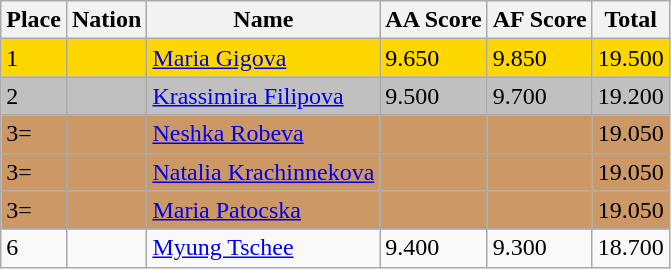<table class="wikitable">
<tr>
<th>Place</th>
<th>Nation</th>
<th>Name</th>
<th>AA Score</th>
<th>AF Score</th>
<th>Total</th>
</tr>
<tr bgcolor=gold>
<td>1</td>
<td></td>
<td><a href='#'>Maria Gigova</a></td>
<td>9.650</td>
<td>9.850</td>
<td>19.500</td>
</tr>
<tr bgcolor=silver>
<td>2</td>
<td></td>
<td><a href='#'>Krassimira Filipova</a></td>
<td>9.500</td>
<td>9.700</td>
<td>19.200</td>
</tr>
<tr bgcolor=cc9966>
<td>3=</td>
<td></td>
<td><a href='#'>Neshka Robeva</a></td>
<td></td>
<td></td>
<td>19.050</td>
</tr>
<tr bgcolor=cc9966>
<td>3=</td>
<td></td>
<td><a href='#'>Natalia Krachinnekova</a></td>
<td></td>
<td></td>
<td>19.050</td>
</tr>
<tr bgcolor=cc9966>
<td>3=</td>
<td></td>
<td><a href='#'>Maria Patocska</a></td>
<td></td>
<td></td>
<td>19.050</td>
</tr>
<tr>
<td>6</td>
<td></td>
<td><a href='#'>Myung Tschee</a></td>
<td>9.400</td>
<td>9.300</td>
<td>18.700</td>
</tr>
</table>
